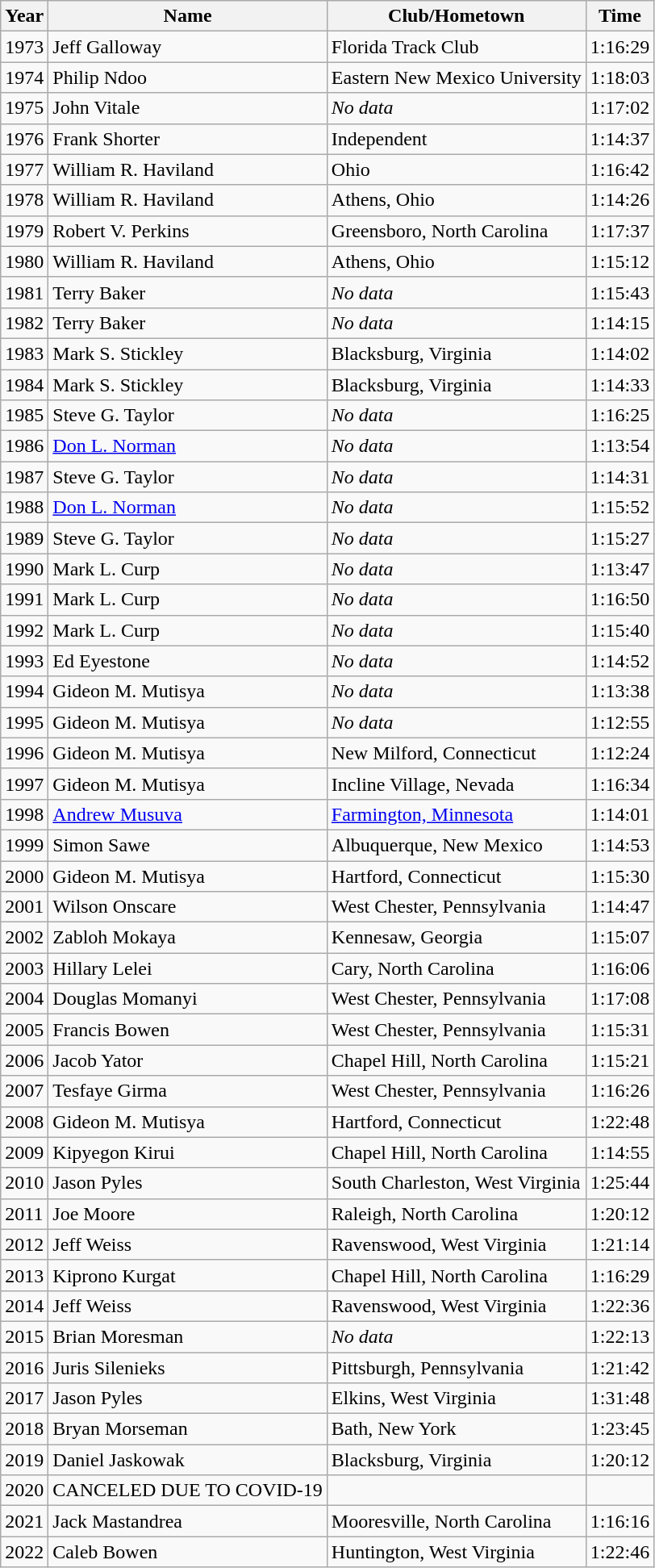<table class="wikitable">
<tr>
<th>Year</th>
<th>Name</th>
<th>Club/Hometown</th>
<th>Time</th>
</tr>
<tr>
<td>1973</td>
<td>Jeff Galloway</td>
<td>Florida Track Club</td>
<td>1:16:29</td>
</tr>
<tr>
<td>1974</td>
<td>Philip Ndoo</td>
<td>Eastern New Mexico University</td>
<td>1:18:03</td>
</tr>
<tr>
<td>1975</td>
<td>John Vitale</td>
<td><em>No data</em></td>
<td>1:17:02</td>
</tr>
<tr>
<td>1976</td>
<td>Frank Shorter</td>
<td>Independent</td>
<td>1:14:37</td>
</tr>
<tr>
<td>1977</td>
<td>William R. Haviland</td>
<td>Ohio</td>
<td>1:16:42</td>
</tr>
<tr>
<td>1978</td>
<td>William R. Haviland</td>
<td>Athens, Ohio</td>
<td>1:14:26</td>
</tr>
<tr>
<td>1979</td>
<td>Robert V. Perkins</td>
<td>Greensboro, North Carolina</td>
<td>1:17:37</td>
</tr>
<tr>
<td>1980</td>
<td>William R. Haviland</td>
<td>Athens, Ohio</td>
<td>1:15:12</td>
</tr>
<tr>
<td>1981</td>
<td>Terry Baker</td>
<td><em>No data</em></td>
<td>1:15:43</td>
</tr>
<tr>
<td>1982</td>
<td>Terry Baker</td>
<td><em>No data</em></td>
<td>1:14:15</td>
</tr>
<tr>
<td>1983</td>
<td>Mark S. Stickley</td>
<td>Blacksburg, Virginia</td>
<td>1:14:02</td>
</tr>
<tr>
<td>1984</td>
<td>Mark S. Stickley</td>
<td>Blacksburg, Virginia</td>
<td>1:14:33</td>
</tr>
<tr>
<td>1985</td>
<td>Steve G. Taylor</td>
<td><em>No data</em></td>
<td>1:16:25</td>
</tr>
<tr>
<td>1986</td>
<td><a href='#'>Don L. Norman</a></td>
<td><em>No data</em></td>
<td>1:13:54</td>
</tr>
<tr>
<td>1987</td>
<td>Steve G. Taylor</td>
<td><em>No data</em></td>
<td>1:14:31</td>
</tr>
<tr>
<td>1988</td>
<td><a href='#'>Don L. Norman</a></td>
<td><em>No data</em></td>
<td>1:15:52</td>
</tr>
<tr>
<td>1989</td>
<td>Steve G. Taylor</td>
<td><em>No data</em></td>
<td>1:15:27</td>
</tr>
<tr>
<td>1990</td>
<td>Mark L. Curp</td>
<td><em>No data</em></td>
<td>1:13:47</td>
</tr>
<tr>
<td>1991</td>
<td>Mark L. Curp</td>
<td><em>No data</em></td>
<td>1:16:50</td>
</tr>
<tr>
<td>1992</td>
<td>Mark L. Curp</td>
<td><em>No data</em></td>
<td>1:15:40</td>
</tr>
<tr>
<td>1993</td>
<td>Ed Eyestone</td>
<td><em>No data</em></td>
<td>1:14:52</td>
</tr>
<tr>
<td>1994</td>
<td>Gideon M. Mutisya</td>
<td><em>No data</em></td>
<td>1:13:38</td>
</tr>
<tr>
<td>1995</td>
<td>Gideon M. Mutisya</td>
<td><em>No data</em></td>
<td>1:12:55</td>
</tr>
<tr>
<td>1996</td>
<td>Gideon M. Mutisya</td>
<td>New Milford, Connecticut</td>
<td>1:12:24</td>
</tr>
<tr>
<td>1997</td>
<td>Gideon M. Mutisya</td>
<td>Incline Village, Nevada</td>
<td>1:16:34</td>
</tr>
<tr>
<td>1998</td>
<td><a href='#'>Andrew Musuva</a></td>
<td><a href='#'>Farmington, Minnesota</a></td>
<td>1:14:01</td>
</tr>
<tr>
<td>1999</td>
<td>Simon Sawe</td>
<td>Albuquerque, New Mexico</td>
<td>1:14:53</td>
</tr>
<tr>
<td>2000</td>
<td>Gideon M. Mutisya</td>
<td>Hartford, Connecticut</td>
<td>1:15:30</td>
</tr>
<tr>
<td>2001</td>
<td>Wilson Onscare</td>
<td>West Chester, Pennsylvania</td>
<td>1:14:47</td>
</tr>
<tr>
<td>2002</td>
<td>Zabloh Mokaya</td>
<td>Kennesaw, Georgia</td>
<td>1:15:07</td>
</tr>
<tr>
<td>2003</td>
<td>Hillary Lelei</td>
<td>Cary, North Carolina</td>
<td>1:16:06</td>
</tr>
<tr>
<td>2004</td>
<td>Douglas Momanyi</td>
<td>West Chester, Pennsylvania</td>
<td>1:17:08</td>
</tr>
<tr>
<td>2005</td>
<td>Francis Bowen</td>
<td>West Chester, Pennsylvania</td>
<td>1:15:31</td>
</tr>
<tr>
<td>2006</td>
<td>Jacob Yator</td>
<td>Chapel Hill, North Carolina</td>
<td>1:15:21</td>
</tr>
<tr>
<td>2007</td>
<td>Tesfaye Girma</td>
<td>West Chester, Pennsylvania</td>
<td>1:16:26</td>
</tr>
<tr>
<td>2008</td>
<td>Gideon M. Mutisya</td>
<td>Hartford, Connecticut</td>
<td>1:22:48</td>
</tr>
<tr>
<td>2009</td>
<td>Kipyegon Kirui</td>
<td>Chapel Hill, North Carolina</td>
<td>1:14:55</td>
</tr>
<tr>
<td>2010</td>
<td>Jason Pyles</td>
<td>South Charleston, West Virginia</td>
<td>1:25:44</td>
</tr>
<tr>
<td>2011</td>
<td>Joe Moore</td>
<td>Raleigh, North Carolina</td>
<td>1:20:12</td>
</tr>
<tr>
<td>2012</td>
<td>Jeff Weiss</td>
<td>Ravenswood, West Virginia</td>
<td>1:21:14</td>
</tr>
<tr>
<td>2013</td>
<td>Kiprono Kurgat</td>
<td>Chapel Hill, North Carolina</td>
<td>1:16:29</td>
</tr>
<tr>
<td>2014</td>
<td>Jeff Weiss</td>
<td>Ravenswood, West Virginia</td>
<td>1:22:36</td>
</tr>
<tr>
<td>2015</td>
<td>Brian Moresman</td>
<td><em>No data</em></td>
<td>1:22:13</td>
</tr>
<tr>
<td>2016</td>
<td>Juris Silenieks</td>
<td>Pittsburgh, Pennsylvania</td>
<td>1:21:42</td>
</tr>
<tr>
<td>2017</td>
<td>Jason Pyles</td>
<td>Elkins, West Virginia</td>
<td>1:31:48</td>
</tr>
<tr>
<td>2018</td>
<td>Bryan Morseman</td>
<td>Bath, New York</td>
<td>1:23:45</td>
</tr>
<tr>
<td>2019</td>
<td>Daniel Jaskowak</td>
<td>Blacksburg, Virginia</td>
<td>1:20:12</td>
</tr>
<tr>
<td>2020</td>
<td>CANCELED DUE TO COVID-19</td>
<td></td>
</tr>
<tr>
<td>2021</td>
<td>Jack Mastandrea</td>
<td>Mooresville, North Carolina</td>
<td>1:16:16</td>
</tr>
<tr>
<td>2022</td>
<td>Caleb Bowen</td>
<td>Huntington, West Virginia</td>
<td>1:22:46</td>
</tr>
</table>
